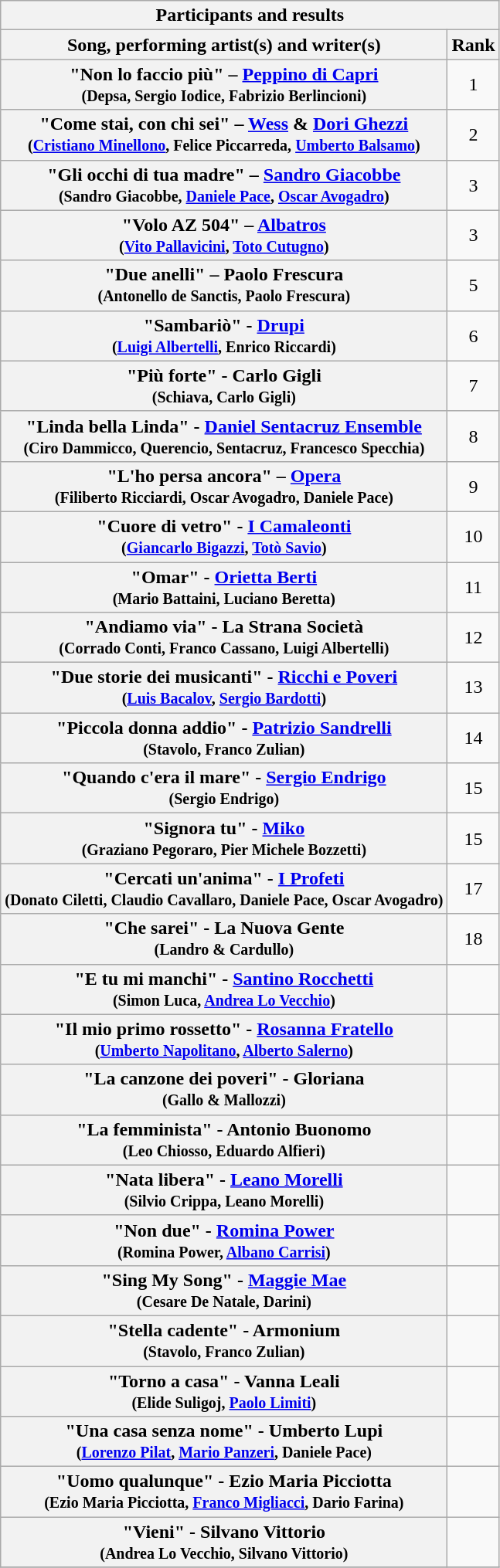<table class="plainrowheaders wikitable">
<tr>
<th colspan="3">Participants and results</th>
</tr>
<tr>
<th>Song, performing artist(s) and writer(s)</th>
<th>Rank</th>
</tr>
<tr>
<th scope="row">"Non lo faccio più" –  <a href='#'>Peppino di Capri</a>  <br><small> 	(Depsa, Sergio Iodice, Fabrizio Berlincioni)</small></th>
<td style="text-align:center;">1</td>
</tr>
<tr>
<th scope="row">"Come stai, con chi sei" – <a href='#'>Wess</a> & <a href='#'>Dori Ghezzi</a> <br><small>(<a href='#'>Cristiano Minellono</a>, Felice Piccarreda, <a href='#'>Umberto Balsamo</a>)</small></th>
<td style="text-align:center;">2</td>
</tr>
<tr>
<th scope="row">"Gli occhi di tua madre" – <a href='#'>Sandro Giacobbe</a>  <br><small> 	(Sandro Giacobbe, <a href='#'>Daniele Pace</a>, <a href='#'>Oscar Avogadro</a>) </small></th>
<td style="text-align:center;">3</td>
</tr>
<tr>
<th scope="row">"Volo AZ 504" –  	<a href='#'>Albatros</a> <br><small>(<a href='#'>Vito Pallavicini</a>, <a href='#'>Toto Cutugno</a>)</small></th>
<td style="text-align:center;">3</td>
</tr>
<tr>
<th scope="row">"Due anelli"  –  	Paolo Frescura  <br><small>(Antonello de Sanctis, Paolo Frescura)</small></th>
<td style="text-align:center;">5</td>
</tr>
<tr>
<th scope="row">"Sambariò" -  	<a href='#'>Drupi</a> <br><small>(<a href='#'>Luigi Albertelli</a>, Enrico Riccardi)</small></th>
<td style="text-align:center;">6</td>
</tr>
<tr>
<th scope="row">"Più forte" -   Carlo Gigli  <br><small> (Schiava, Carlo Gigli) </small></th>
<td style="text-align:center;">7</td>
</tr>
<tr>
<th scope="row">"Linda bella Linda" -  <a href='#'>Daniel Sentacruz Ensemble</a>  <br><small> 	(Ciro Dammicco, Querencio, Sentacruz, Francesco Specchia)</small></th>
<td style="text-align:center;">8</td>
</tr>
<tr>
<th scope="row">"L'ho persa ancora" – 	<a href='#'>Opera</a> <br><small> 	(Filiberto Ricciardi, Oscar Avogadro, Daniele Pace)</small></th>
<td style="text-align:center;">9</td>
</tr>
<tr>
<th scope="row">"Cuore di vetro" - <a href='#'>I Camaleonti</a>  <br><small> 	(<a href='#'>Giancarlo Bigazzi</a>, <a href='#'>Totò Savio</a>) </small></th>
<td style="text-align:center;">10</td>
</tr>
<tr>
<th scope="row">"Omar" - <a href='#'>Orietta Berti</a> <br><small>  	(Mario Battaini, Luciano Beretta)</small></th>
<td style="text-align:center;">11</td>
</tr>
<tr>
<th scope="row">"Andiamo via" - La Strana Società <br><small> 	(Corrado Conti, Franco Cassano, Luigi Albertelli)</small></th>
<td style="text-align:center;">12</td>
</tr>
<tr>
<th scope="row">"Due storie dei musicanti" - <a href='#'>Ricchi e Poveri</a> <br><small> 	(<a href='#'>Luis Bacalov</a>, <a href='#'>Sergio Bardotti</a>)</small></th>
<td style="text-align:center;">13</td>
</tr>
<tr>
<th scope="row">"Piccola donna addio" - <a href='#'>Patrizio Sandrelli</a> <br><small> 	(Stavolo, Franco Zulian) </small></th>
<td style="text-align:center;">14</td>
</tr>
<tr>
<th scope="row">"Quando c'era il mare" - <a href='#'>Sergio Endrigo</a> <br><small> 	(Sergio Endrigo)</small></th>
<td style="text-align:center;">15</td>
</tr>
<tr>
<th scope="row">"Signora tu" - <a href='#'>Miko</a> <br><small> 	(Graziano Pegoraro, Pier Michele Bozzetti)</small></th>
<td style="text-align:center;">15</td>
</tr>
<tr>
<th scope="row">"Cercati un'anima" - <a href='#'>I Profeti</a> <br><small> 	(Donato Ciletti, Claudio Cavallaro, Daniele Pace, Oscar Avogadro)</small></th>
<td style="text-align:center;">17</td>
</tr>
<tr>
<th scope="row">"Che sarei" - La Nuova Gente <br><small> 	(Landro & Cardullo)</small></th>
<td style="text-align:center;">18</td>
</tr>
<tr>
<th scope="row">"E tu mi manchi" -  <a href='#'>Santino Rocchetti</a>  <br><small> 	(Simon Luca, <a href='#'>Andrea Lo Vecchio</a>)  </small></th>
<td></td>
</tr>
<tr>
<th scope="row">"Il mio primo rossetto" - <a href='#'>Rosanna Fratello</a> <br><small> 	(<a href='#'>Umberto Napolitano</a>, <a href='#'>Alberto Salerno</a>)  </small></th>
<td></td>
</tr>
<tr>
<th scope="row">"La canzone dei poveri" - Gloriana <br><small> 	(Gallo & Mallozzi)  </small></th>
<td></td>
</tr>
<tr>
<th scope="row">"La femminista" - Antonio Buonomo <br><small> 	(Leo Chiosso, Eduardo Alfieri)  </small></th>
<td></td>
</tr>
<tr>
<th scope="row">"Nata libera" - <a href='#'>Leano Morelli</a> <br><small> 	(Silvio Crippa, Leano Morelli)  </small></th>
<td></td>
</tr>
<tr>
<th scope="row">"Non due" - <a href='#'>Romina Power</a> <br><small> 	(Romina Power, <a href='#'>Albano Carrisi</a>)  </small></th>
<td></td>
</tr>
<tr>
<th scope="row">"Sing My Song" -  <a href='#'>Maggie Mae</a> <br><small> 	(Cesare De Natale, Darini) </small></th>
<td></td>
</tr>
<tr>
<th scope="row">"Stella cadente" - Armonium <br><small> 	(Stavolo, Franco Zulian)  </small></th>
<td></td>
</tr>
<tr>
<th scope="row">"Torno a casa"  - Vanna Leali <br><small> 	(Elide Suligoj, <a href='#'>Paolo Limiti</a>)  </small></th>
<td></td>
</tr>
<tr>
<th scope="row">"Una casa senza nome" - Umberto Lupi <br><small> 	(<a href='#'>Lorenzo Pilat</a>, <a href='#'>Mario Panzeri</a>, Daniele Pace)  </small></th>
<td></td>
</tr>
<tr>
<th scope="row">"Uomo qualunque" - Ezio Maria Picciotta <br><small> 	 	(Ezio Maria Picciotta, <a href='#'>Franco Migliacci</a>, Dario Farina)  </small></th>
<td></td>
</tr>
<tr>
<th scope="row">"Vieni" - Silvano Vittorio <br><small> 	(Andrea Lo Vecchio, Silvano Vittorio)  </small></th>
<td></td>
</tr>
<tr>
</tr>
</table>
